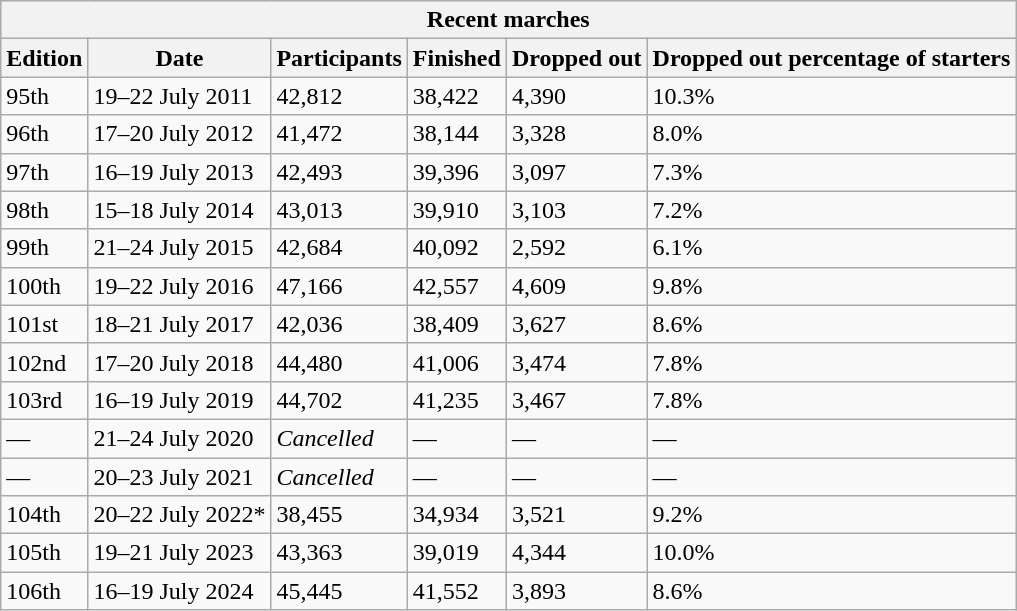<table class="wikitable">
<tr>
<th colspan="6">Recent marches</th>
</tr>
<tr>
<th>Edition</th>
<th>Date</th>
<th>Participants</th>
<th>Finished </th>
<th>Dropped out</th>
<th>Dropped out percentage of starters</th>
</tr>
<tr>
<td>95th</td>
<td>19–22 July 2011</td>
<td>42,812</td>
<td>38,422</td>
<td>4,390</td>
<td>10.3%</td>
</tr>
<tr>
<td>96th</td>
<td>17–20 July 2012</td>
<td>41,472</td>
<td>38,144</td>
<td>3,328</td>
<td>8.0%</td>
</tr>
<tr>
<td>97th</td>
<td>16–19 July 2013</td>
<td>42,493</td>
<td>39,396</td>
<td>3,097</td>
<td>7.3%</td>
</tr>
<tr>
<td>98th</td>
<td>15–18 July 2014</td>
<td>43,013</td>
<td>39,910</td>
<td>3,103</td>
<td>7.2%</td>
</tr>
<tr>
<td>99th</td>
<td>21–24 July 2015</td>
<td>42,684</td>
<td>40,092</td>
<td>2,592</td>
<td>6.1%</td>
</tr>
<tr>
<td>100th</td>
<td>19–22 July 2016</td>
<td>47,166</td>
<td>42,557</td>
<td>4,609</td>
<td>9.8%</td>
</tr>
<tr>
<td>101st</td>
<td>18–21 July 2017</td>
<td>42,036</td>
<td>38,409</td>
<td>3,627</td>
<td>8.6%</td>
</tr>
<tr>
<td>102nd</td>
<td>17–20 July 2018</td>
<td>44,480</td>
<td>41,006</td>
<td>3,474</td>
<td>7.8%</td>
</tr>
<tr>
<td>103rd</td>
<td>16–19 July 2019</td>
<td>44,702</td>
<td>41,235</td>
<td>3,467</td>
<td>7.8%</td>
</tr>
<tr>
<td>—</td>
<td>21–24 July 2020</td>
<td><em>Cancelled</em></td>
<td>—</td>
<td>—</td>
<td>—</td>
</tr>
<tr>
<td>—</td>
<td>20–23 July 2021</td>
<td><em>Cancelled</em></td>
<td>—</td>
<td>—</td>
<td>—</td>
</tr>
<tr>
<td>104th</td>
<td>20–22 July 2022*</td>
<td>38,455</td>
<td>34,934</td>
<td>3,521</td>
<td>9.2%</td>
</tr>
<tr>
<td>105th</td>
<td>19–21 July 2023</td>
<td>43,363</td>
<td>39,019</td>
<td>4,344</td>
<td>10.0%</td>
</tr>
<tr>
<td>106th</td>
<td>16–19 July 2024</td>
<td>45,445</td>
<td>41,552</td>
<td>3,893</td>
<td>8.6%</td>
</tr>
</table>
